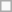<table class="wikitable mw-collapsible mw-collapsed" style="text-align:left">
<tr>
<td></td>
</tr>
</table>
